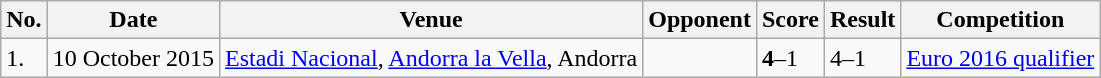<table class="wikitable">
<tr>
<th>No.</th>
<th>Date</th>
<th>Venue</th>
<th>Opponent</th>
<th>Score</th>
<th>Result</th>
<th>Competition</th>
</tr>
<tr>
<td>1.</td>
<td>10 October 2015</td>
<td><a href='#'>Estadi Nacional</a>, <a href='#'>Andorra la Vella</a>, Andorra</td>
<td></td>
<td><strong>4</strong>–1</td>
<td>4–1</td>
<td><a href='#'>Euro 2016 qualifier</a></td>
</tr>
</table>
